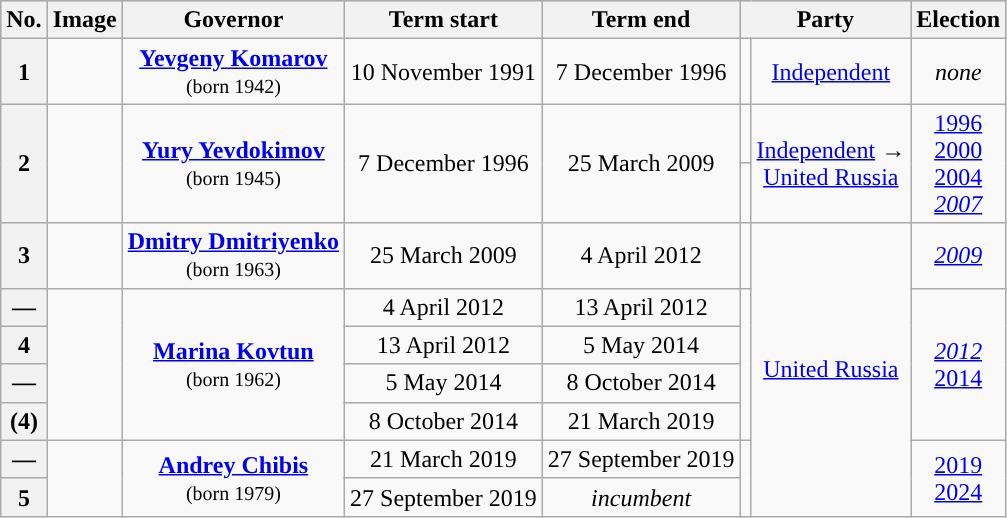<table class="wikitable" style="text-align:center">
<tr style="background:#cccccc" bgcolor=#E6E6AA>
<th>No.</th>
<th>Image</th>
<th>Governor</th>
<th>Term start</th>
<th>Term end</th>
<th colspan="2">Party</th>
<th>Election</th>
</tr>
<tr>
<th>1</th>
<td></td>
<td><strong><a href='#'>Yevgeny Komarov</a></strong><br><small>(born 1942)</small></td>
<td>10 November 1991</td>
<td>7 December 1996</td>
<td style="background: "></td>
<td><a href='#'>Independent</a></td>
<td><em>none</em></td>
</tr>
<tr>
<th rowspan=2>2</th>
<td rowspan=2></td>
<td rowspan=2><strong><a href='#'>Yury Yevdokimov</a></strong><br><small>(born 1945)</small></td>
<td rowspan=2>7 December 1996</td>
<td rowspan=2>25 March 2009</td>
<td style="background: "></td>
<td rowspan=2><a href='#'>Independent</a> →<br><a href='#'>United Russia</a></td>
<td rowspan=2><a href='#'>1996</a><br><a href='#'>2000</a><br><a href='#'>2004</a><br><em><a href='#'>2007</a></em></td>
</tr>
<tr>
<td style="background: "></td>
</tr>
<tr>
<th>3</th>
<td></td>
<td><strong><a href='#'>Dmitry Dmitriyenko</a></strong><br><small>(born 1963)</small></td>
<td>25 March 2009</td>
<td>4 April 2012</td>
<td style="background: "></td>
<td rowspan=8><a href='#'>United Russia</a></td>
<td><em><a href='#'>2009</a></em></td>
</tr>
<tr>
<th>—</th>
<td rowspan=4></td>
<td rowspan=4><strong><a href='#'>Marina Kovtun</a></strong><br><small>(born 1962)</small></td>
<td>4 April 2012</td>
<td>13 April 2012</td>
<td rowspan=4; style="background: "></td>
<td rowspan=4><em><a href='#'>2012</a></em><br><a href='#'>2014</a></td>
</tr>
<tr>
<th>4</th>
<td>13 April 2012</td>
<td>5 May 2014</td>
</tr>
<tr>
<th>—</th>
<td>5 May 2014</td>
<td>8 October 2014</td>
</tr>
<tr>
<th>(4)</th>
<td>8 October 2014</td>
<td>21 March 2019</td>
</tr>
<tr>
<th>—</th>
<td rowspan=2></td>
<td rowspan=2><strong><a href='#'>Andrey Chibis</a></strong><br><small>(born 1979)</small></td>
<td>21 March 2019</td>
<td>27 September 2019</td>
<td rowspan=2; style="background: "></td>
<td rowspan=2><a href='#'>2019</a><br><a href='#'>2024</a></td>
</tr>
<tr>
<th>5</th>
<td>27 September 2019</td>
<td><em>incumbent</em></td>
</tr>
</table>
